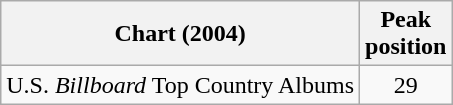<table class="wikitable">
<tr>
<th>Chart (2004)</th>
<th>Peak<br>position</th>
</tr>
<tr>
<td>U.S. <em>Billboard</em> Top Country Albums</td>
<td align="center">29</td>
</tr>
</table>
